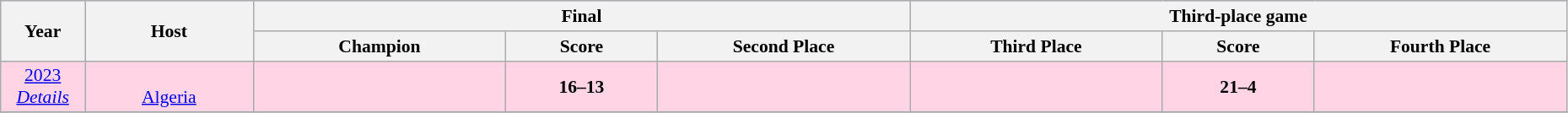<table class="wikitable" style="font-size:90%; width: 98%; text-align: center;">
<tr bgcolor=#C1D8FF>
<th rowspan=2 width=5%>Year</th>
<th rowspan=2 width=10%>Host</th>
<th colspan=3>Final</th>
<th colspan=3>Third-place game</th>
</tr>
<tr bgcolor=#EFEFEF>
<th width=15%>Champion</th>
<th width=9%>Score</th>
<th width=15%>Second Place</th>
<th width=15%>Third Place</th>
<th width=9%>Score</th>
<th width=15%>Fourth Place</th>
</tr>
<tr bgcolor=FFD4E4>
<td><a href='#'>2023</a><br><em><a href='#'>Details</a></em></td>
<td><br><a href='#'>Algeria</a> </td>
<td><strong></strong></td>
<td><strong>16–13</strong></td>
<td></td>
<td></td>
<td><strong>21–4</strong></td>
<td></td>
</tr>
<tr bgcolor=#FFD4E4>
</tr>
</table>
